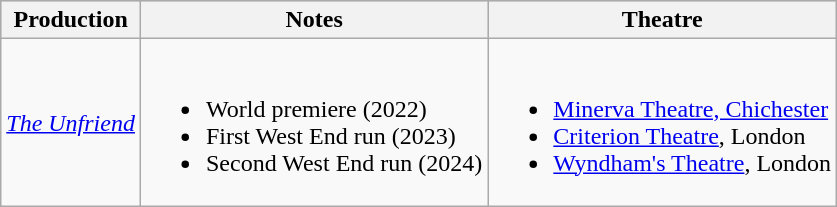<table class="wikitable">
<tr style="background:#ccc; text-align:center;">
<th>Production</th>
<th>Notes</th>
<th>Theatre</th>
</tr>
<tr>
<td><em><a href='#'>The Unfriend</a></em></td>
<td><br><ul><li>World premiere (2022)</li><li>First West End run (2023)</li><li>Second West End run (2024)</li></ul></td>
<td><br><ul><li><a href='#'>Minerva Theatre, Chichester</a></li><li><a href='#'>Criterion Theatre</a>, London</li><li><a href='#'>Wyndham's Theatre</a>, London</li></ul></td>
</tr>
</table>
